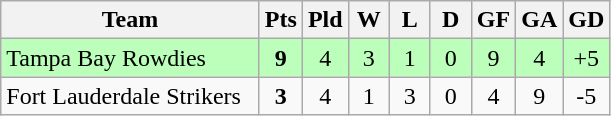<table class="wikitable" style="text-align: center;">
<tr>
<th style="width:165px;">Team</th>
<th width="20">Pts</th>
<th width="20">Pld</th>
<th width="20">W</th>
<th width="20">L</th>
<th width="20">D</th>
<th width="20">GF</th>
<th width="20">GA</th>
<th width="20">GD</th>
</tr>
<tr style="background:#bfb;">
<td style="text-align:left;">Tampa Bay Rowdies</td>
<td><strong>9</strong></td>
<td>4</td>
<td>3</td>
<td>1</td>
<td>0</td>
<td>9</td>
<td>4</td>
<td>+5</td>
</tr>
<tr>
<td style="text-align:left;">Fort Lauderdale Strikers</td>
<td><strong>3</strong></td>
<td>4</td>
<td>1</td>
<td>3</td>
<td>0</td>
<td>4</td>
<td>9</td>
<td>-5</td>
</tr>
</table>
